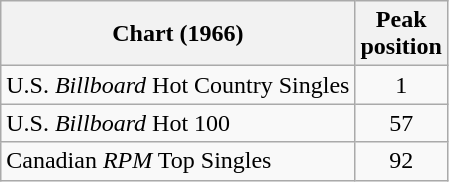<table class="wikitable sortable">
<tr>
<th align="left">Chart (1966)</th>
<th align="center">Peak<br>position</th>
</tr>
<tr>
<td align="left">U.S. <em>Billboard</em> Hot Country Singles</td>
<td align="center">1</td>
</tr>
<tr>
<td align="left">U.S. <em>Billboard</em> Hot 100</td>
<td align="center">57</td>
</tr>
<tr>
<td align="left">Canadian <em>RPM</em> Top Singles</td>
<td align="center">92</td>
</tr>
</table>
